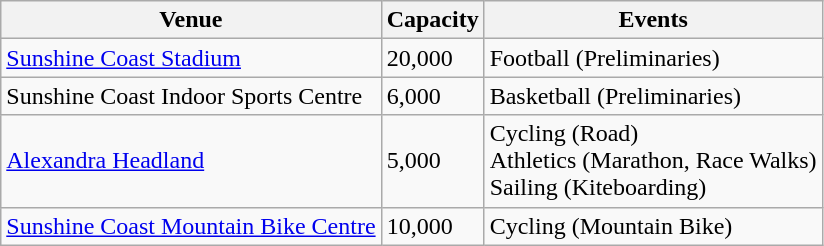<table class="wikitable sortable">
<tr>
<th>Venue</th>
<th>Capacity</th>
<th>Events</th>
</tr>
<tr>
<td><a href='#'>Sunshine Coast Stadium</a></td>
<td>20,000</td>
<td>Football (Preliminaries)</td>
</tr>
<tr>
<td>Sunshine Coast Indoor Sports Centre</td>
<td>6,000</td>
<td>Basketball (Preliminaries)</td>
</tr>
<tr>
<td><a href='#'>Alexandra Headland</a></td>
<td>5,000</td>
<td>Cycling (Road)<br>Athletics (Marathon, Race Walks)<br>Sailing (Kiteboarding)</td>
</tr>
<tr>
<td><a href='#'>Sunshine Coast Mountain Bike Centre</a></td>
<td>10,000</td>
<td>Cycling (Mountain Bike)</td>
</tr>
</table>
